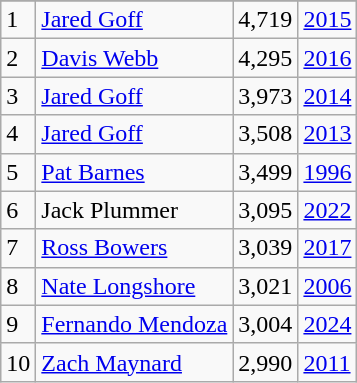<table class="wikitable">
<tr>
</tr>
<tr>
<td>1</td>
<td><a href='#'>Jared Goff</a></td>
<td>4,719</td>
<td><a href='#'>2015</a></td>
</tr>
<tr>
<td>2</td>
<td><a href='#'>Davis Webb</a></td>
<td>4,295</td>
<td><a href='#'>2016</a></td>
</tr>
<tr>
<td>3</td>
<td><a href='#'>Jared Goff</a></td>
<td>3,973</td>
<td><a href='#'>2014</a></td>
</tr>
<tr>
<td>4</td>
<td><a href='#'>Jared Goff</a></td>
<td>3,508</td>
<td><a href='#'>2013</a></td>
</tr>
<tr>
<td>5</td>
<td><a href='#'>Pat Barnes</a></td>
<td>3,499</td>
<td><a href='#'>1996</a></td>
</tr>
<tr>
<td>6</td>
<td>Jack Plummer</td>
<td>3,095</td>
<td><a href='#'>2022</a></td>
</tr>
<tr>
<td>7</td>
<td><a href='#'>Ross Bowers</a></td>
<td>3,039</td>
<td><a href='#'>2017</a></td>
</tr>
<tr>
<td>8</td>
<td><a href='#'>Nate Longshore</a></td>
<td>3,021</td>
<td><a href='#'>2006</a></td>
</tr>
<tr>
<td>9</td>
<td><a href='#'>Fernando Mendoza</a></td>
<td>3,004</td>
<td><a href='#'>2024</a></td>
</tr>
<tr>
<td>10</td>
<td><a href='#'>Zach Maynard</a></td>
<td>2,990</td>
<td><a href='#'>2011</a></td>
</tr>
</table>
